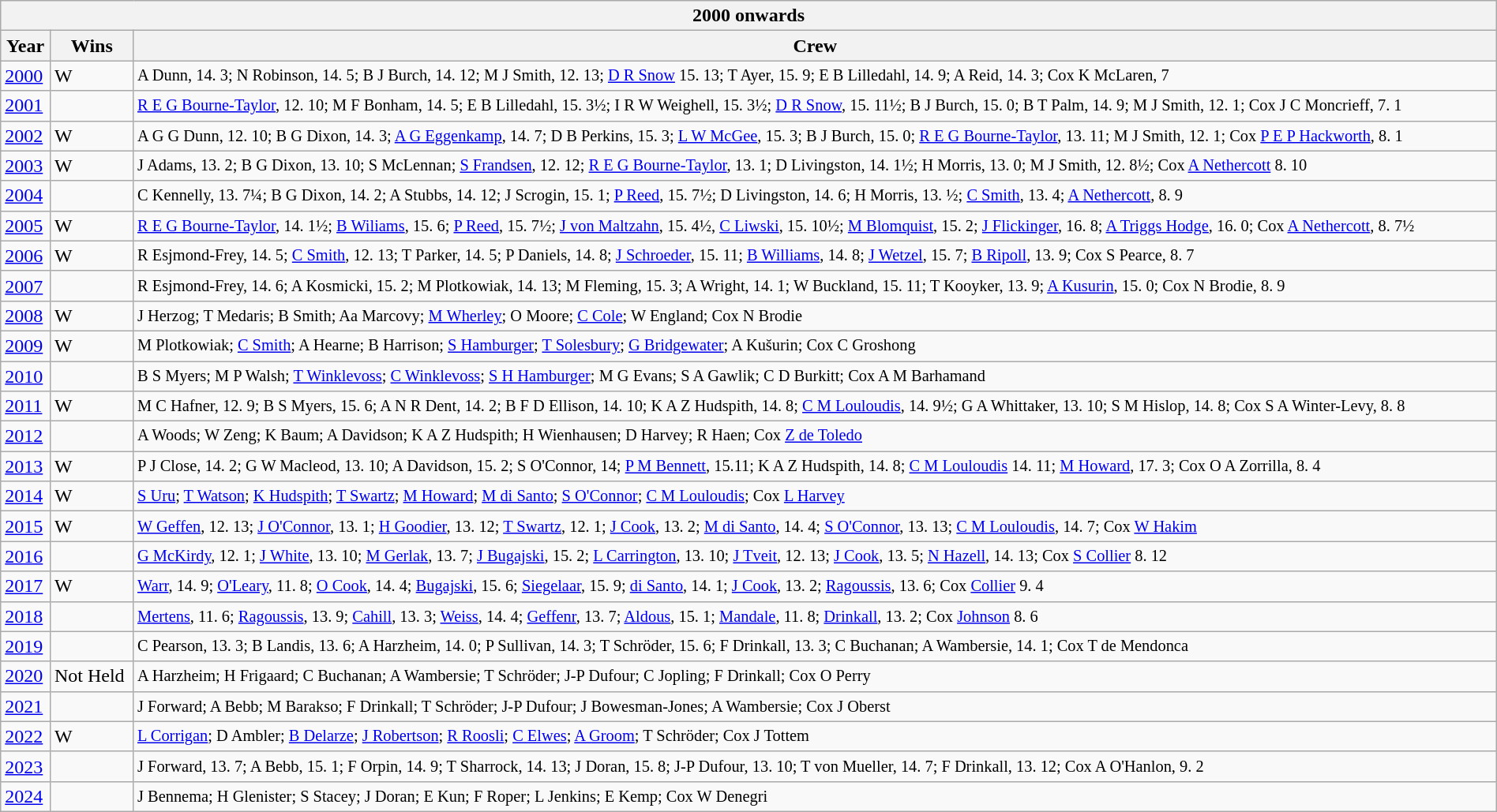<table class="wikitable" width="100%">
<tr>
<th colspan=3>2000 onwards</th>
</tr>
<tr>
<th>Year</th>
<th>Wins</th>
<th>Crew</th>
</tr>
<tr>
<td><a href='#'>2000</a></td>
<td>W</td>
<td style="font-size:85%">A Dunn, 14. 3; N Robinson, 14. 5; B J Burch, 14. 12; M J Smith, 12. 13; <a href='#'>D R Snow</a> 15. 13; T Ayer, 15. 9; E B Lilledahl, 14. 9; A Reid, 14. 3; Cox K McLaren, 7</td>
</tr>
<tr>
<td><a href='#'>2001</a></td>
<td></td>
<td style="font-size:85%"><a href='#'>R E G Bourne-Taylor</a>, 12. 10; M F Bonham, 14. 5; E B Lilledahl, 15. 3½; I R W Weighell, 15. 3½; <a href='#'>D R Snow</a>, 15. 11½; B J Burch, 15. 0; B T Palm, 14. 9; M J Smith, 12. 1; Cox J C Moncrieff, 7. 1</td>
</tr>
<tr>
<td><a href='#'>2002</a></td>
<td>W</td>
<td style="font-size:85%">A G G Dunn, 12. 10; B G Dixon, 14. 3; <a href='#'>A G Eggenkamp</a>, 14. 7; D B Perkins, 15. 3; <a href='#'>L W McGee</a>, 15. 3; B J Burch, 15. 0; <a href='#'>R E G Bourne-Taylor</a>, 13. 11; M J Smith, 12. 1; Cox <a href='#'>P E P Hackworth</a>, 8. 1</td>
</tr>
<tr>
<td><a href='#'>2003</a></td>
<td>W</td>
<td style="font-size:85%">J Adams, 13. 2; B G Dixon, 13. 10; S McLennan; <a href='#'>S Frandsen</a>, 12. 12; <a href='#'>R E G Bourne-Taylor</a>, 13. 1; D Livingston, 14. 1½; H Morris, 13. 0; M J Smith, 12. 8½; Cox <a href='#'>A Nethercott</a> 8. 10</td>
</tr>
<tr>
<td><a href='#'>2004</a></td>
<td></td>
<td style="font-size:85%">C Kennelly, 13. 7¼; B G Dixon, 14. 2; A Stubbs, 14. 12; J Scrogin, 15. 1; <a href='#'>P Reed</a>, 15. 7½; D Livingston, 14. 6; H Morris, 13. ½; <a href='#'>C Smith</a>, 13. 4; <a href='#'>A Nethercott</a>, 8. 9</td>
</tr>
<tr>
<td><a href='#'>2005</a></td>
<td>W</td>
<td style="font-size:85%"><a href='#'>R E G Bourne-Taylor</a>, 14. 1½; <a href='#'>B Wiliams</a>, 15. 6; <a href='#'>P Reed</a>, 15. 7½; <a href='#'>J von Maltzahn</a>, 15. 4½, <a href='#'>C Liwski</a>, 15. 10½; <a href='#'>M Blomquist</a>, 15. 2; <a href='#'>J Flickinger</a>, 16. 8; <a href='#'>A Triggs Hodge</a>, 16. 0; Cox <a href='#'>A Nethercott</a>, 8. 7½</td>
</tr>
<tr>
<td><a href='#'>2006</a></td>
<td>W</td>
<td style="font-size:85%">R Esjmond-Frey, 14. 5; <a href='#'>C Smith</a>, 12. 13; T Parker, 14. 5; P Daniels, 14. 8; <a href='#'>J Schroeder</a>, 15. 11; <a href='#'>B Williams</a>, 14. 8; <a href='#'>J Wetzel</a>, 15. 7; <a href='#'>B Ripoll</a>, 13. 9; Cox S Pearce, 8. 7</td>
</tr>
<tr>
<td><a href='#'>2007</a></td>
<td></td>
<td style="font-size:85%">R Esjmond-Frey, 14. 6; A Kosmicki, 15. 2; M Plotkowiak, 14. 13; M Fleming, 15. 3; A Wright, 14. 1; W Buckland, 15. 11; T Kooyker, 13. 9; <a href='#'>A Kusurin</a>, 15. 0; Cox N Brodie, 8. 9</td>
</tr>
<tr>
<td><a href='#'>2008</a></td>
<td>W</td>
<td style="font-size:85%">J Herzog; T Medaris; B Smith; Aa Marcovy; <a href='#'>M Wherley</a>; O Moore; <a href='#'>C Cole</a>; W England; Cox N Brodie</td>
</tr>
<tr>
<td><a href='#'>2009</a></td>
<td>W</td>
<td style="font-size:85%">M Plotkowiak; <a href='#'>C Smith</a>; A Hearne; B Harrison; <a href='#'>S Hamburger</a>; <a href='#'>T Solesbury</a>; <a href='#'>G Bridgewater</a>; A Kušurin; Cox C Groshong</td>
</tr>
<tr>
<td><a href='#'>2010</a></td>
<td></td>
<td style="font-size:85%">B S Myers; M P Walsh; <a href='#'>T Winklevoss</a>; <a href='#'>C Winklevoss</a>; <a href='#'>S H Hamburger</a>; M G Evans; S A Gawlik; C D Burkitt; Cox A M Barhamand</td>
</tr>
<tr>
<td><a href='#'>2011</a></td>
<td>W</td>
<td style="font-size:85%">M C Hafner, 12. 9; B S Myers, 15. 6; A N R Dent, 14. 2; B F D Ellison, 14. 10; K A Z Hudspith, 14. 8; <a href='#'>C M Louloudis</a>, 14. 9½; G A Whittaker, 13. 10; S M Hislop, 14. 8; Cox S A Winter-Levy, 8. 8</td>
</tr>
<tr>
<td><a href='#'>2012</a></td>
<td></td>
<td style="font-size:85%">A Woods; W Zeng; K Baum; A Davidson; K A Z Hudspith; H Wienhausen; D Harvey; R Haen; Cox <a href='#'>Z de Toledo</a></td>
</tr>
<tr>
<td><a href='#'>2013</a></td>
<td>W</td>
<td style="font-size:85%">P J Close, 14. 2; G W Macleod, 13. 10; A Davidson, 15. 2; S O'Connor, 14; <a href='#'>P M Bennett</a>, 15.11; K A Z Hudspith, 14. 8; <a href='#'>C M Louloudis</a> 14. 11; <a href='#'>M Howard</a>, 17. 3; Cox O A Zorrilla, 8. 4</td>
</tr>
<tr>
<td><a href='#'>2014</a></td>
<td>W</td>
<td style="font-size:85%"><a href='#'>S Uru</a>; <a href='#'>T Watson</a>; <a href='#'>K Hudspith</a>; <a href='#'>T Swartz</a>; <a href='#'>M Howard</a>; <a href='#'>M di Santo</a>; <a href='#'>S O'Connor</a>; <a href='#'>C M Louloudis</a>; Cox <a href='#'>L Harvey</a></td>
</tr>
<tr>
<td><a href='#'>2015</a></td>
<td>W</td>
<td style="font-size:85%"><a href='#'>W Geffen</a>, 12. 13; <a href='#'>J O'Connor</a>, 13. 1; <a href='#'>H Goodier</a>, 13. 12; <a href='#'>T Swartz</a>, 12. 1; <a href='#'>J Cook</a>, 13. 2; <a href='#'>M di Santo</a>, 14. 4; <a href='#'>S O'Connor</a>, 13. 13; <a href='#'>C M Louloudis</a>, 14. 7; Cox <a href='#'>W Hakim</a></td>
</tr>
<tr>
<td><a href='#'>2016</a></td>
<td></td>
<td style="font-size:85%"><a href='#'>G McKirdy</a>, 12. 1; <a href='#'>J White</a>, 13. 10; <a href='#'>M Gerlak</a>, 13. 7; <a href='#'>J Bugajski</a>, 15. 2; <a href='#'>L Carrington</a>, 13. 10; <a href='#'>J Tveit</a>, 12. 13; <a href='#'>J Cook</a>, 13. 5; <a href='#'>N Hazell</a>, 14. 13; Cox <a href='#'>S Collier</a> 8. 12</td>
</tr>
<tr>
<td><a href='#'>2017</a></td>
<td>W</td>
<td style="font-size:85%"><a href='#'>Warr</a>, 14. 9; <a href='#'>O'Leary</a>, 11. 8; <a href='#'>O Cook</a>, 14. 4; <a href='#'>Bugajski</a>, 15. 6; <a href='#'>Siegelaar</a>, 15. 9; <a href='#'>di Santo</a>, 14. 1; <a href='#'>J Cook</a>, 13. 2; <a href='#'>Ragoussis</a>, 13. 6; Cox <a href='#'>Collier</a> 9. 4</td>
</tr>
<tr>
<td><a href='#'>2018</a></td>
<td></td>
<td style="font-size:85%"><a href='#'>Mertens</a>, 11. 6; <a href='#'>Ragoussis</a>, 13. 9; <a href='#'>Cahill</a>, 13. 3; <a href='#'>Weiss</a>, 14. 4; <a href='#'>Geffenr</a>, 13. 7; <a href='#'>Aldous</a>, 15. 1; <a href='#'>Mandale</a>, 11. 8; <a href='#'>Drinkall</a>, 13. 2; Cox <a href='#'>Johnson</a> 8. 6</td>
</tr>
<tr>
<td><a href='#'>2019</a></td>
<td></td>
<td style="font-size:85%">C Pearson, 13. 3; B Landis, 13. 6; A Harzheim, 14. 0; P Sullivan, 14. 3; T Schröder, 15. 6; F Drinkall, 13. 3; C Buchanan; A Wambersie, 14. 1; Cox T de Mendonca</td>
</tr>
<tr>
<td><a href='#'>2020</a></td>
<td>Not Held </td>
<td style="font-size:85%">A Harzheim; H Frigaard; C Buchanan; A Wambersie; T Schröder; J-P Dufour; C Jopling; F Drinkall; Cox O Perry</td>
</tr>
<tr>
<td><a href='#'>2021</a></td>
<td></td>
<td style="font-size:85%">J Forward; A Bebb; M Barakso; F Drinkall; T Schröder; J-P Dufour; J Bowesman-Jones; A Wambersie; Cox J Oberst</td>
</tr>
<tr>
<td><a href='#'>2022</a></td>
<td>W</td>
<td style="font-size:85%"><a href='#'>L Corrigan</a>; D Ambler; <a href='#'>B Delarze</a>; <a href='#'>J Robertson</a>; <a href='#'>R Roosli</a>; <a href='#'>C Elwes</a>; <a href='#'>A Groom</a>; T Schröder; Cox J Tottem</td>
</tr>
<tr>
<td><a href='#'>2023</a></td>
<td></td>
<td style="font-size:85%">J Forward, 13. 7; A Bebb, 15. 1; F Orpin, 14. 9; T Sharrock, 14. 13; J Doran, 15. 8; J-P Dufour, 13. 10; T von Mueller, 14. 7; F Drinkall, 13. 12; Cox A O'Hanlon, 9. 2</td>
</tr>
<tr>
<td><a href='#'>2024</a></td>
<td></td>
<td style="font-size:85%">J Bennema; H Glenister; S Stacey; J Doran; E Kun; F Roper; L Jenkins; E Kemp; Cox W Denegri</td>
</tr>
</table>
